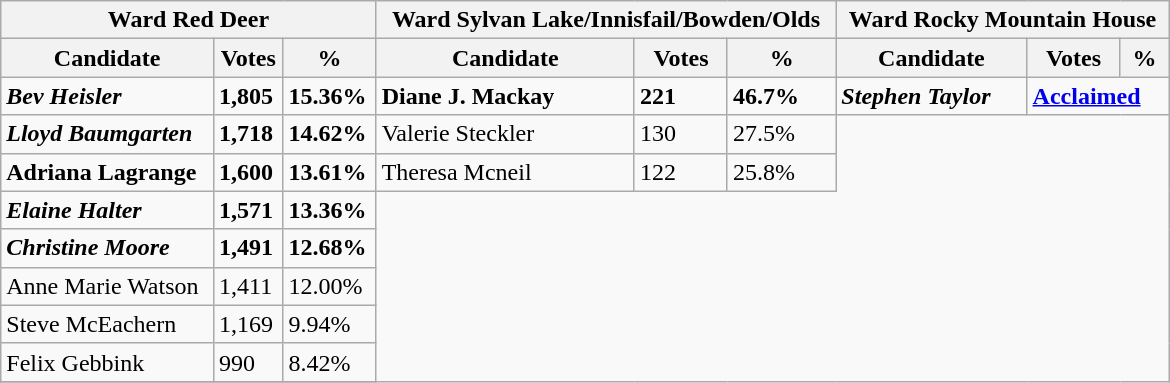<table class="wikitable" style="width:780px">
<tr>
<th colspan=3>Ward Red Deer</th>
<th colspan=3>Ward Sylvan Lake/Innisfail/Bowden/Olds</th>
<th colspan=3>Ward Rocky Mountain House</th>
</tr>
<tr>
<th>Candidate</th>
<th>Votes</th>
<th>%</th>
<th>Candidate</th>
<th>Votes</th>
<th>%</th>
<th>Candidate</th>
<th>Votes</th>
<th>%</th>
</tr>
<tr>
<td><strong><em>Bev Heisler</em></strong></td>
<td><strong>1,805</strong></td>
<td><strong>15.36%</strong></td>
<td><strong>Diane J. Mackay</strong></td>
<td><strong>221</strong></td>
<td><strong>46.7%</strong></td>
<td><strong><em>Stephen Taylor</em></strong></td>
<td colspan=2><strong><a href='#'>Acclaimed</a></strong></td>
</tr>
<tr>
<td><strong><em>Lloyd Baumgarten</em></strong></td>
<td><strong>1,718</strong></td>
<td><strong>14.62%</strong></td>
<td>Valerie Steckler</td>
<td>130</td>
<td>27.5%</td>
</tr>
<tr>
<td><strong>Adriana Lagrange</strong></td>
<td><strong>1,600</strong></td>
<td><strong>13.61%</strong></td>
<td>Theresa Mcneil</td>
<td>122</td>
<td>25.8%</td>
</tr>
<tr>
<td><strong><em>Elaine Halter</em></strong></td>
<td><strong>1,571</strong></td>
<td><strong>13.36%</strong></td>
</tr>
<tr>
<td><strong><em>Christine Moore</em></strong></td>
<td><strong>1,491</strong></td>
<td><strong>12.68%</strong></td>
</tr>
<tr>
<td>Anne Marie Watson</td>
<td>1,411</td>
<td>12.00%</td>
</tr>
<tr>
<td>Steve McEachern</td>
<td>1,169</td>
<td>9.94%</td>
</tr>
<tr>
<td>Felix Gebbink</td>
<td>990</td>
<td>8.42%</td>
</tr>
<tr>
</tr>
</table>
